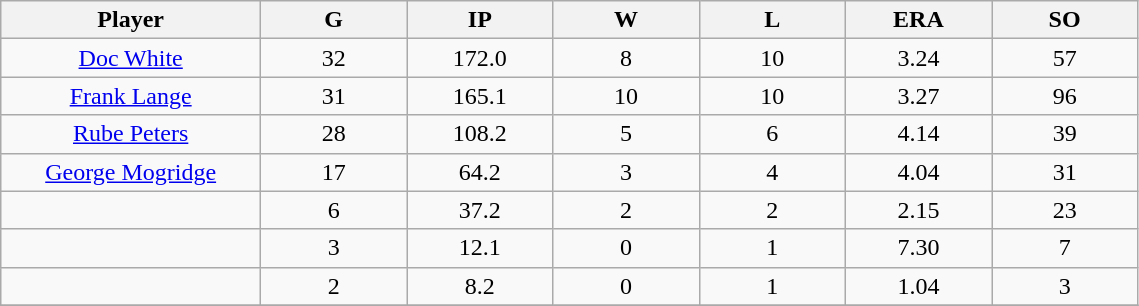<table class="wikitable sortable">
<tr>
<th bgcolor="#DDDDFF" width="16%">Player</th>
<th bgcolor="#DDDDFF" width="9%">G</th>
<th bgcolor="#DDDDFF" width="9%">IP</th>
<th bgcolor="#DDDDFF" width="9%">W</th>
<th bgcolor="#DDDDFF" width="9%">L</th>
<th bgcolor="#DDDDFF" width="9%">ERA</th>
<th bgcolor="#DDDDFF" width="9%">SO</th>
</tr>
<tr align="center">
<td><a href='#'>Doc White</a></td>
<td>32</td>
<td>172.0</td>
<td>8</td>
<td>10</td>
<td>3.24</td>
<td>57</td>
</tr>
<tr align=center>
<td><a href='#'>Frank Lange</a></td>
<td>31</td>
<td>165.1</td>
<td>10</td>
<td>10</td>
<td>3.27</td>
<td>96</td>
</tr>
<tr align=center>
<td><a href='#'>Rube Peters</a></td>
<td>28</td>
<td>108.2</td>
<td>5</td>
<td>6</td>
<td>4.14</td>
<td>39</td>
</tr>
<tr align=center>
<td><a href='#'>George Mogridge</a></td>
<td>17</td>
<td>64.2</td>
<td>3</td>
<td>4</td>
<td>4.04</td>
<td>31</td>
</tr>
<tr align=center>
<td></td>
<td>6</td>
<td>37.2</td>
<td>2</td>
<td>2</td>
<td>2.15</td>
<td>23</td>
</tr>
<tr align="center">
<td></td>
<td>3</td>
<td>12.1</td>
<td>0</td>
<td>1</td>
<td>7.30</td>
<td>7</td>
</tr>
<tr align="center">
<td></td>
<td>2</td>
<td>8.2</td>
<td>0</td>
<td>1</td>
<td>1.04</td>
<td>3</td>
</tr>
<tr align="center">
</tr>
</table>
